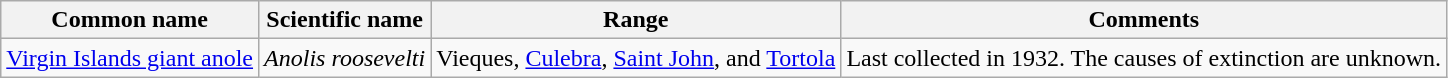<table class="wikitable sortable">
<tr>
<th>Common name</th>
<th>Scientific name</th>
<th>Range</th>
<th class="unsortable">Comments</th>
</tr>
<tr>
<td><a href='#'>Virgin Islands giant anole</a></td>
<td><em>Anolis roosevelti</em></td>
<td>Vieques, <a href='#'>Culebra</a>, <a href='#'>Saint John</a>, and <a href='#'>Tortola</a></td>
<td>Last collected in 1932. The causes of extinction are unknown.</td>
</tr>
</table>
